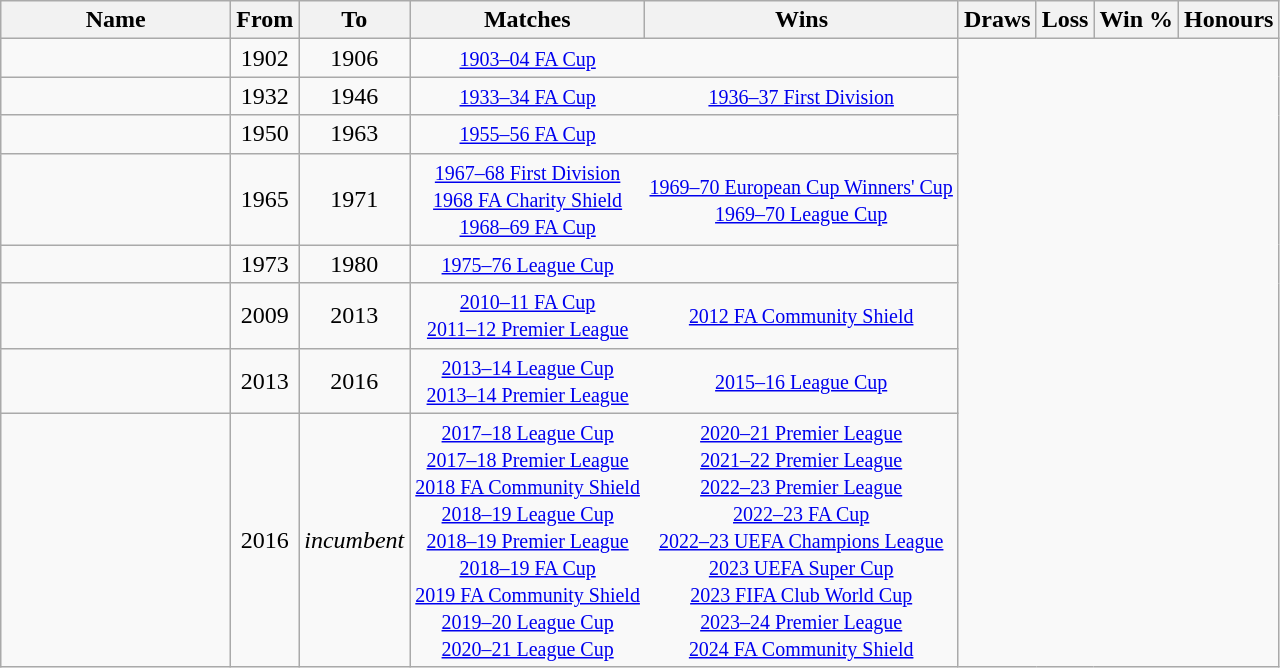<table class="wikitable" style="text-align:center">
<tr>
<th style="width: 18%;">Name</th>
<th>From</th>
<th>To</th>
<th>Matches</th>
<th>Wins</th>
<th>Draws</th>
<th>Loss</th>
<th>Win %</th>
<th colspan="2">Honours</th>
</tr>
<tr>
<td align=left></td>
<td>1902</td>
<td>1906<br></td>
<td style="border-style:solid none  solid  solid;"><small><a href='#'>1903–04 FA Cup</a></small></td>
<td style="border-style:solid solid solid  none;"></td>
</tr>
<tr>
<td align=left></td>
<td>1932</td>
<td>1946<br></td>
<td style="border-style:solid none  solid  solid;"><small><a href='#'>1933–34 FA Cup</a></small></td>
<td style="border-style:solid solid solid  none;"><small><a href='#'>1936–37 First Division</a></small></td>
</tr>
<tr>
<td align=left></td>
<td>1950</td>
<td>1963<br></td>
<td style="border-style:solid none  solid  solid;"><small><a href='#'>1955–56 FA Cup</a></small></td>
<td style="border-style:solid solid solid  none;"></td>
</tr>
<tr>
<td align=left></td>
<td>1965</td>
<td>1971<br></td>
<td style="border-style:solid none  solid  solid;"><small><a href='#'>1967–68 First Division</a><br><a href='#'>1968 FA Charity Shield</a><br><a href='#'>1968–69 FA Cup</a></small></td>
<td style="border-style:solid solid solid  none;"><small><a href='#'>1969–70 European Cup Winners' Cup</a><br><a href='#'>1969–70 League Cup</a></small></td>
</tr>
<tr>
<td align=left></td>
<td>1973</td>
<td>1980<br></td>
<td style="border-style:solid none  solid  solid;"><small><a href='#'>1975–76 League Cup</a></small></td>
<td style="border-style:solid solid solid  none;"></td>
</tr>
<tr>
<td align="left"></td>
<td>2009</td>
<td>2013<br></td>
<td style="border-style:solid none  solid  solid;"><small><a href='#'>2010–11 FA Cup</a><br><a href='#'>2011–12 Premier League</a></small></td>
<td style="border-style:solid solid solid  none;"><small><a href='#'>2012 FA Community Shield</a></small></td>
</tr>
<tr>
<td align=left></td>
<td>2013</td>
<td>2016<br></td>
<td style="border-style:solid none  solid  solid;"><small><a href='#'>2013–14 League Cup</a><br><a href='#'>2013–14 Premier League</a></small></td>
<td style="border-style:solid solid solid  none;"><small><a href='#'>2015–16 League Cup</a></small></td>
</tr>
<tr>
<td align=left></td>
<td>2016</td>
<td><em>incumbent</em><br></td>
<td style="border-style:solid none  solid  solid;"><small><a href='#'>2017–18 League Cup</a><br><a href='#'>2017–18 Premier League</a><br><a href='#'>2018 FA Community Shield</a><br><a href='#'>2018–19 League Cup</a><br><a href='#'>2018–19 Premier League</a><br><a href='#'>2018–19 FA Cup</a><br><a href='#'>2019 FA Community Shield</a><br><a href='#'>2019–20 League Cup</a><br><a href='#'>2020–21 League Cup</a></small></td>
<td style="border-style:solid solid solid  none;"><small><a href='#'>2020–21 Premier League</a><br><a href='#'>2021–22 Premier League</a><br><a href='#'>2022–23 Premier League</a><br><a href='#'>2022–23 FA Cup</a><br><a href='#'>2022–23 UEFA Champions League</a><br><a href='#'>2023 UEFA Super Cup</a><br><a href='#'>2023 FIFA Club World Cup</a><br><a href='#'>2023–24 Premier League</a><br><a href='#'>2024 FA Community Shield</a></small></td>
</tr>
</table>
